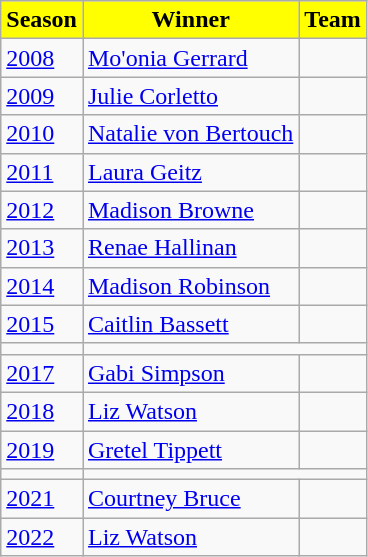<table class="wikitable collapsible" border="1">
<tr>
<th style="background:yellow;"><span>Season</span></th>
<th style="background:yellow;"><span>Winner</span></th>
<th style="background:yellow;"><span>Team</span></th>
</tr>
<tr>
<td><a href='#'>2008</a></td>
<td><a href='#'>Mo'onia Gerrard</a></td>
<td></td>
</tr>
<tr>
<td><a href='#'>2009</a></td>
<td><a href='#'>Julie Corletto</a></td>
<td></td>
</tr>
<tr>
<td><a href='#'>2010</a></td>
<td><a href='#'>Natalie von Bertouch</a></td>
<td></td>
</tr>
<tr>
<td><a href='#'>2011</a></td>
<td><a href='#'>Laura Geitz</a></td>
<td></td>
</tr>
<tr>
<td><a href='#'>2012</a></td>
<td><a href='#'>Madison Browne</a></td>
<td></td>
</tr>
<tr>
<td><a href='#'>2013</a></td>
<td><a href='#'>Renae Hallinan</a></td>
<td></td>
</tr>
<tr>
<td><a href='#'>2014</a></td>
<td><a href='#'>Madison Robinson</a></td>
<td></td>
</tr>
<tr>
<td><a href='#'>2015</a></td>
<td><a href='#'>Caitlin Bassett</a></td>
<td></td>
</tr>
<tr>
<td></td>
</tr>
<tr>
<td><a href='#'>2017</a></td>
<td><a href='#'>Gabi Simpson</a></td>
<td></td>
</tr>
<tr>
<td><a href='#'>2018</a></td>
<td><a href='#'>Liz Watson</a></td>
<td></td>
</tr>
<tr>
<td><a href='#'>2019</a></td>
<td><a href='#'>Gretel Tippett</a></td>
<td></td>
</tr>
<tr>
<td></td>
</tr>
<tr>
<td><a href='#'>2021</a></td>
<td><a href='#'>Courtney Bruce</a></td>
<td></td>
</tr>
<tr>
<td><a href='#'>2022</a></td>
<td><a href='#'>Liz Watson</a></td>
<td></td>
</tr>
</table>
